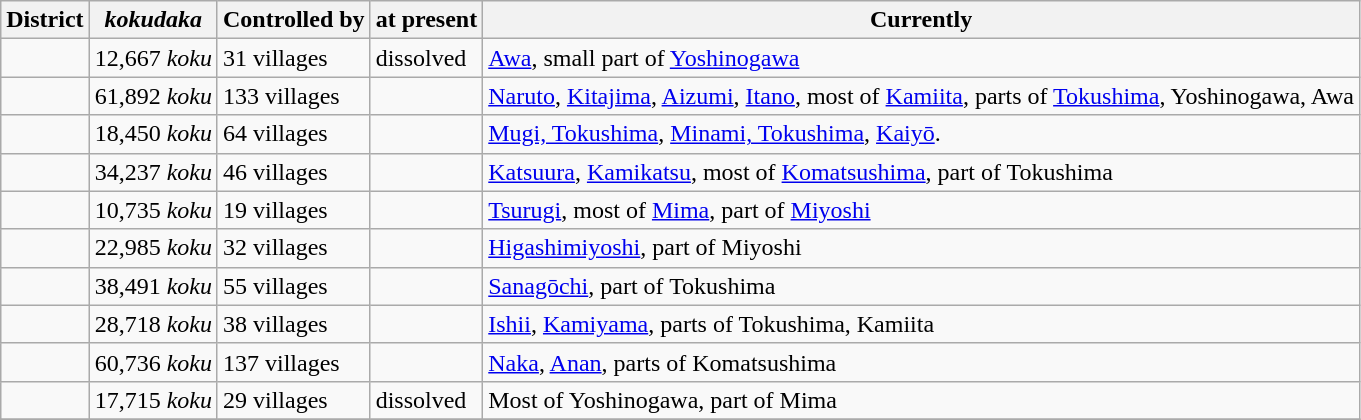<table class="wikitable">
<tr>
<th>District</th>
<th><em>kokudaka</em></th>
<th>Controlled by</th>
<th>at present</th>
<th>Currently</th>
</tr>
<tr>
<td></td>
<td>12,667 <em>koku</em></td>
<td>31 villages</td>
<td>dissolved</td>
<td><a href='#'>Awa</a>, small part of <a href='#'>Yoshinogawa</a></td>
</tr>
<tr>
<td></td>
<td>61,892 <em>koku</em></td>
<td>133 villages</td>
<td></td>
<td><a href='#'>Naruto</a>, <a href='#'>Kitajima</a>, <a href='#'>Aizumi</a>, <a href='#'>Itano</a>, most of <a href='#'>Kamiita</a>, parts of <a href='#'>Tokushima</a>, Yoshinogawa, Awa</td>
</tr>
<tr>
<td></td>
<td>18,450 <em>koku</em></td>
<td>64 villages</td>
<td></td>
<td><a href='#'>Mugi, Tokushima</a>, <a href='#'>Minami, Tokushima</a>, <a href='#'>Kaiyō</a>.</td>
</tr>
<tr>
<td></td>
<td>34,237 <em>koku</em></td>
<td>46 villages</td>
<td></td>
<td><a href='#'>Katsuura</a>, <a href='#'>Kamikatsu</a>, most of <a href='#'> Komatsushima</a>, part of Tokushima</td>
</tr>
<tr>
<td></td>
<td>10,735 <em>koku</em></td>
<td>19 villages</td>
<td></td>
<td><a href='#'>Tsurugi</a>, most of <a href='#'>Mima</a>, part of <a href='#'>Miyoshi</a></td>
</tr>
<tr>
<td></td>
<td>22,985 <em>koku</em></td>
<td>32 villages</td>
<td></td>
<td><a href='#'> Higashimiyoshi</a>, part of Miyoshi</td>
</tr>
<tr>
<td></td>
<td>38,491 <em>koku</em></td>
<td>55 villages</td>
<td></td>
<td><a href='#'> Sanagōchi</a>, part of Tokushima</td>
</tr>
<tr>
<td></td>
<td>28,718 <em>koku</em></td>
<td>38 villages</td>
<td></td>
<td><a href='#'> Ishii</a>, <a href='#'>Kamiyama</a>,  parts of Tokushima, Kamiita</td>
</tr>
<tr>
<td></td>
<td>60,736 <em>koku</em></td>
<td>137 villages</td>
<td></td>
<td><a href='#'>Naka</a>,  <a href='#'>Anan</a>,  parts of  Komatsushima</td>
</tr>
<tr>
<td></td>
<td>17,715 <em>koku</em></td>
<td>29 villages</td>
<td>dissolved</td>
<td>Most of Yoshinogawa,  part of  Mima</td>
</tr>
<tr>
</tr>
</table>
